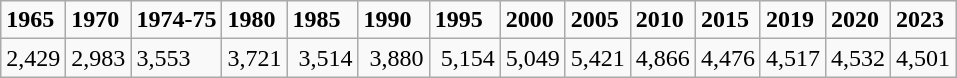<table class="wikitable">
<tr>
<td><strong>1965</strong></td>
<td><strong>1970</strong></td>
<td><strong>1974-75</strong></td>
<td><strong>1980</strong></td>
<td><strong>1985</strong></td>
<td><strong>1990</strong></td>
<td><strong>1995</strong></td>
<td><strong>2000</strong></td>
<td><strong>2005</strong></td>
<td><strong>2010</strong></td>
<td><strong>2015</strong></td>
<td><strong>2019</strong></td>
<td><strong>2020</strong></td>
<td><strong>2023</strong></td>
</tr>
<tr>
<td>2,429</td>
<td>2,983</td>
<td>3,553</td>
<td>3,721</td>
<td> 3,514</td>
<td> 3,880</td>
<td> 5,154</td>
<td>5,049</td>
<td>5,421</td>
<td>4,866</td>
<td>4,476</td>
<td>4,517</td>
<td>4,532</td>
<td>4,501</td>
</tr>
</table>
